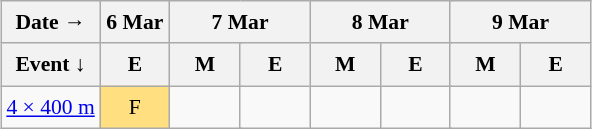<table class="wikitable mw-datatable" style="margin:0.5em auto; font-size:90%; line-height:1.5em;">
<tr align="center">
<th>Date →</th>
<th width="40px" colspan=1>6 Mar</th>
<th width="80px" colspan=4>7 Mar</th>
<th width="80px" colspan=4>8 Mar</th>
<th width="80px" colspan=2>9 Mar</th>
</tr>
<tr>
<th>Event ↓</th>
<th width="40px">E</th>
<th width="40px" colspan=2>M</th>
<th width="40px" colspan=2>E</th>
<th width="40px" colspan=2>M</th>
<th width="40px" colspan=2>E</th>
<th width="40px">M</th>
<th width="40px">E</th>
</tr>
<tr align="center">
<td align="left"><a href='#'>4 × 400 m</a></td>
<td bgcolor="#FFDF80">F</td>
<td colspan=2></td>
<td colspan=2></td>
<td colspan=2></td>
<td colspan=2></td>
<td></td>
<td></td>
</tr>
</table>
